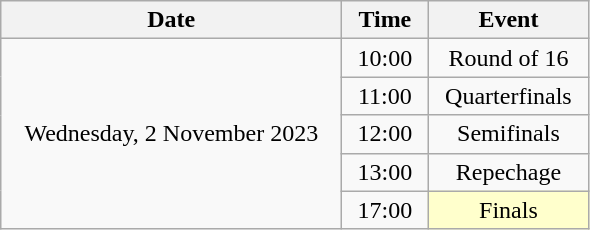<table class = "wikitable" style="text-align:center;">
<tr>
<th width=220>Date</th>
<th width=50>Time</th>
<th width=100>Event</th>
</tr>
<tr>
<td rowspan=5>Wednesday, 2 November 2023</td>
<td>10:00</td>
<td>Round of 16</td>
</tr>
<tr>
<td>11:00</td>
<td>Quarterfinals</td>
</tr>
<tr>
<td>12:00</td>
<td>Semifinals</td>
</tr>
<tr>
<td>13:00</td>
<td>Repechage</td>
</tr>
<tr>
<td>17:00</td>
<td bgcolor=ffffcc>Finals</td>
</tr>
</table>
